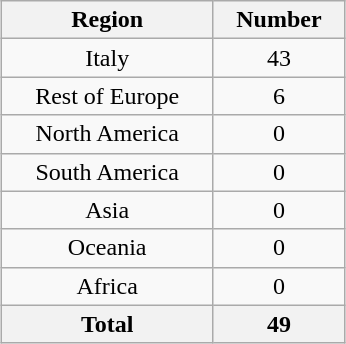<table class="wikitable sortable" style="width:230px; float:center; margin:auto;">
<tr>
<th scope="col">Region</th>
<th scope="col">Number</th>
</tr>
<tr>
<td style="text-align:center" scope="row">Italy</td>
<td style="text-align:center">43</td>
</tr>
<tr>
<td style="text-align:center" scope="row" data-sort-value="Europe, Rest of">Rest of Europe</td>
<td style="text-align:center">6</td>
</tr>
<tr>
<td style="text-align:center" scope="row" data-sort-value="America, North">North America</td>
<td style="text-align:center">0</td>
</tr>
<tr>
<td style="text-align:center" scope="row" data-sort-value="America, South">South America</td>
<td style="text-align:center">0</td>
</tr>
<tr>
<td style="text-align:center" scope="row">Asia</td>
<td style="text-align:center">0</td>
</tr>
<tr>
<td style="text-align:center" scope="row">Oceania</td>
<td style="text-align:center">0</td>
</tr>
<tr>
<td style="text-align:center" scope="row">Africa</td>
<td style="text-align:center">0</td>
</tr>
<tr>
<th scope="row">Total</th>
<th>49</th>
</tr>
</table>
